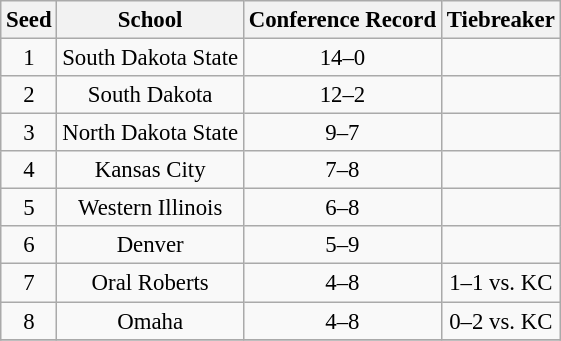<table class="wikitable" style="white-space:nowrap; font-size:95%;text-align:center">
<tr>
<th>Seed</th>
<th>School</th>
<th>Conference Record</th>
<th>Tiebreaker</th>
</tr>
<tr>
<td>1</td>
<td>South Dakota State</td>
<td>14–0</td>
<td></td>
</tr>
<tr>
<td>2</td>
<td>South Dakota</td>
<td>12–2</td>
<td></td>
</tr>
<tr>
<td>3</td>
<td>North Dakota State</td>
<td>9–7</td>
<td></td>
</tr>
<tr>
<td>4</td>
<td>Kansas City</td>
<td>7–8</td>
<td></td>
</tr>
<tr>
<td>5</td>
<td>Western Illinois</td>
<td>6–8</td>
<td></td>
</tr>
<tr>
<td>6</td>
<td>Denver</td>
<td>5–9</td>
<td></td>
</tr>
<tr>
<td>7</td>
<td>Oral Roberts</td>
<td>4–8</td>
<td>1–1 vs. KC</td>
</tr>
<tr>
<td>8</td>
<td>Omaha</td>
<td>4–8</td>
<td>0–2 vs. KC</td>
</tr>
<tr>
</tr>
</table>
